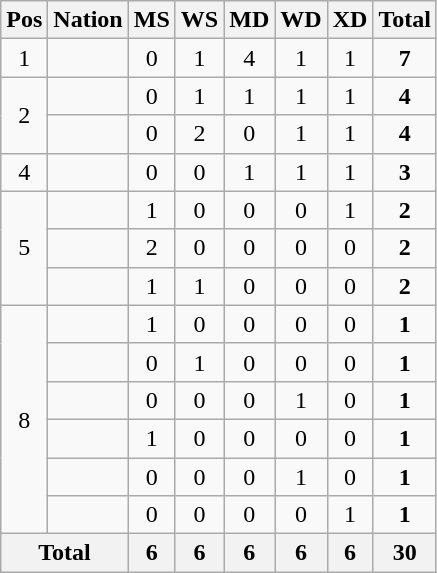<table class="wikitable" style="text-align:center">
<tr>
<th>Pos</th>
<th>Nation</th>
<th>MS</th>
<th>WS</th>
<th>MD</th>
<th>WD</th>
<th>XD</th>
<th>Total</th>
</tr>
<tr>
<td>1</td>
<td align=left></td>
<td>0</td>
<td>1</td>
<td>4</td>
<td>1</td>
<td>1</td>
<td><strong>7</strong></td>
</tr>
<tr>
<td rowspan="2">2</td>
<td align=left><strong></strong></td>
<td>0</td>
<td>1</td>
<td>1</td>
<td>1</td>
<td>1</td>
<td><strong>4</strong></td>
</tr>
<tr>
<td align=left></td>
<td>0</td>
<td>2</td>
<td>0</td>
<td>1</td>
<td>1</td>
<td><strong>4</strong></td>
</tr>
<tr>
<td rowspan="1">4</td>
<td align=left></td>
<td>0</td>
<td>0</td>
<td>1</td>
<td>1</td>
<td>1</td>
<td><strong>3</strong></td>
</tr>
<tr>
<td rowspan="3">5</td>
<td align=left></td>
<td>1</td>
<td>0</td>
<td>0</td>
<td>0</td>
<td>1</td>
<td><strong>2</strong></td>
</tr>
<tr>
<td align=left></td>
<td>2</td>
<td>0</td>
<td>0</td>
<td>0</td>
<td>0</td>
<td><strong>2</strong></td>
</tr>
<tr>
<td align=left></td>
<td>1</td>
<td>1</td>
<td>0</td>
<td>0</td>
<td>0</td>
<td><strong>2</strong></td>
</tr>
<tr>
<td rowspan="6">8</td>
<td align=left></td>
<td>1</td>
<td>0</td>
<td>0</td>
<td>0</td>
<td>0</td>
<td><strong>1</strong></td>
</tr>
<tr>
<td align=left></td>
<td>0</td>
<td>1</td>
<td>0</td>
<td>0</td>
<td>0</td>
<td><strong>1</strong></td>
</tr>
<tr>
<td align=left></td>
<td>0</td>
<td>0</td>
<td>0</td>
<td>1</td>
<td>0</td>
<td><strong>1</strong></td>
</tr>
<tr>
<td align=left></td>
<td>1</td>
<td>0</td>
<td>0</td>
<td>0</td>
<td>0</td>
<td><strong>1</strong></td>
</tr>
<tr>
<td align=left></td>
<td>0</td>
<td>0</td>
<td>0</td>
<td>1</td>
<td>0</td>
<td><strong>1</strong></td>
</tr>
<tr>
<td align=left></td>
<td>0</td>
<td>0</td>
<td>0</td>
<td>0</td>
<td>1</td>
<td><strong>1</strong></td>
</tr>
<tr>
<th colspan="2"><strong>Total</strong></th>
<th>6</th>
<th>6</th>
<th>6</th>
<th>6</th>
<th>6</th>
<th>30</th>
</tr>
</table>
